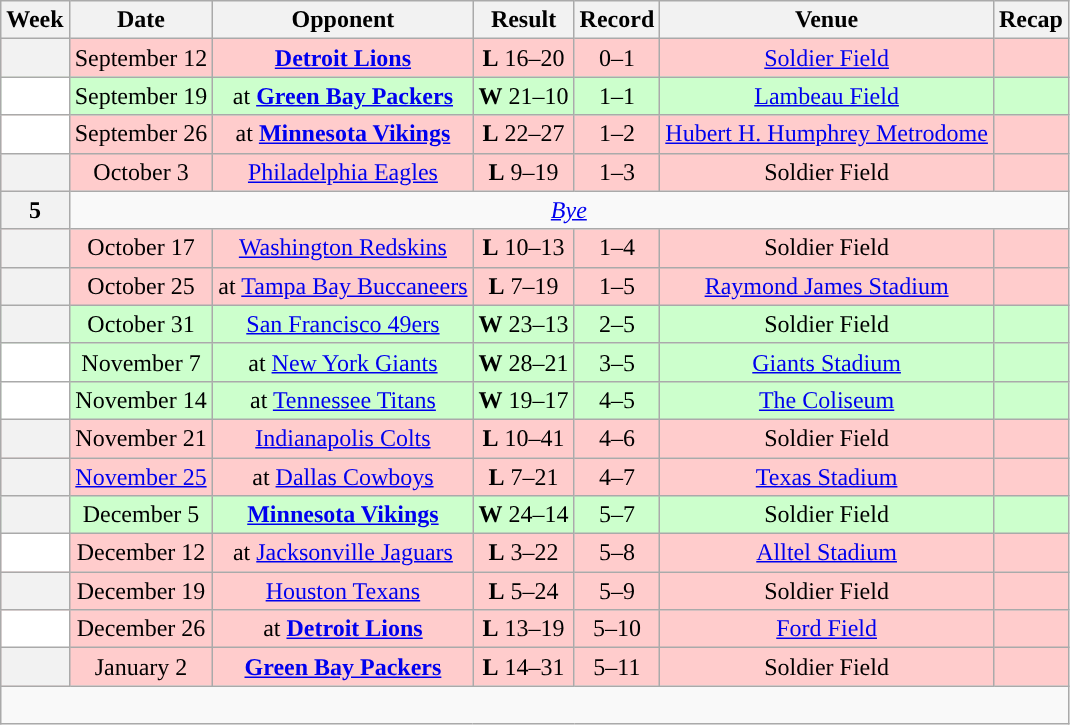<table class="wikitable" style="text-align:center">
<tr>
<th>Week</th>
<th>Date</th>
<th>Opponent</th>
<th>Result</th>
<th>Record</th>
<th>Venue</th>
<th>Recap</th>
</tr>
<tr style="background:#fcc;">
<th></th>
<td>September 12</td>
<td><strong><a href='#'>Detroit Lions</a></strong></td>
<td><strong>L</strong>  16–20</td>
<td>0–1</td>
<td><a href='#'>Soldier Field</a></td>
<td></td>
</tr>
<tr style="background:#cfc;">
<th style="background:white;color:#03202F"></th>
<td>September 19</td>
<td>at <strong><a href='#'>Green Bay Packers</a></strong></td>
<td><strong>W</strong> 21–10</td>
<td>1–1</td>
<td><a href='#'>Lambeau Field</a></td>
<td></td>
</tr>
<tr style="background:#fcc;">
<th style="background:white;color:#03202F"></th>
<td>September 26</td>
<td>at <strong><a href='#'>Minnesota Vikings</a></strong></td>
<td><strong>L</strong> 22–27</td>
<td>1–2</td>
<td><a href='#'>Hubert H. Humphrey Metrodome</a></td>
<td></td>
</tr>
<tr style="background:#fcc;">
<th></th>
<td>October 3</td>
<td><a href='#'>Philadelphia Eagles</a></td>
<td><strong>L</strong> 9–19</td>
<td>1–3</td>
<td>Soldier Field</td>
<td></td>
</tr>
<tr style="text-align:center;">
<th>5</th>
<td colspan="6" style="text-align:center;"><em><a href='#'>Bye</a></em></td>
</tr>
<tr style="background:#fcc;">
<th></th>
<td>October 17</td>
<td><a href='#'>Washington Redskins</a></td>
<td><strong>L</strong> 10–13</td>
<td>1–4</td>
<td>Soldier Field</td>
<td></td>
</tr>
<tr style="background:#fcc;">
<th></th>
<td>October 25</td>
<td>at <a href='#'>Tampa Bay Buccaneers</a></td>
<td><strong>L</strong> 7–19</td>
<td>1–5</td>
<td><a href='#'>Raymond James Stadium</a></td>
<td></td>
</tr>
<tr style="background:#cfc;">
<th></th>
<td>October 31</td>
<td><a href='#'>San Francisco 49ers</a></td>
<td><strong>W</strong> 23–13</td>
<td>2–5</td>
<td>Soldier Field</td>
<td></td>
</tr>
<tr style="background:#cfc;">
<th style="background:white;color:#03202F"></th>
<td>November 7</td>
<td>at <a href='#'>New York Giants</a></td>
<td><strong>W</strong> 28–21</td>
<td>3–5</td>
<td><a href='#'>Giants Stadium</a></td>
<td></td>
</tr>
<tr style="background:#cfc;">
<th style="background:white;color:#03202F"></th>
<td>November 14</td>
<td>at <a href='#'>Tennessee Titans</a></td>
<td><strong>W</strong> 19–17 </td>
<td>4–5</td>
<td><a href='#'>The Coliseum</a></td>
<td></td>
</tr>
<tr style="background:#fcc;">
<th></th>
<td>November 21</td>
<td><a href='#'>Indianapolis Colts</a></td>
<td><strong>L</strong> 10–41</td>
<td>4–6</td>
<td>Soldier Field</td>
<td></td>
</tr>
<tr style="background:#fcc;">
<th></th>
<td><a href='#'>November 25</a></td>
<td>at <a href='#'>Dallas Cowboys</a></td>
<td><strong>L</strong> 7–21</td>
<td>4–7</td>
<td><a href='#'>Texas Stadium</a></td>
<td></td>
</tr>
<tr style="background:#cfc;">
<th></th>
<td>December 5</td>
<td><strong><a href='#'>Minnesota Vikings</a></strong></td>
<td><strong>W</strong> 24–14</td>
<td>5–7</td>
<td>Soldier Field</td>
<td></td>
</tr>
<tr style="background:#fcc;">
<th style="background:white;color:#03202F"></th>
<td>December 12</td>
<td>at <a href='#'>Jacksonville Jaguars</a></td>
<td><strong>L</strong> 3–22</td>
<td>5–8</td>
<td><a href='#'>Alltel Stadium</a></td>
<td></td>
</tr>
<tr style="background:#fcc;">
<th></th>
<td>December 19</td>
<td><a href='#'>Houston Texans</a></td>
<td><strong>L</strong> 5–24</td>
<td>5–9</td>
<td>Soldier Field</td>
<td></td>
</tr>
<tr style="background:#fcc;">
<th style="background:white;color:#03202F"></th>
<td>December 26</td>
<td>at <strong><a href='#'>Detroit Lions</a></strong></td>
<td><strong>L</strong> 13–19</td>
<td>5–10</td>
<td><a href='#'>Ford Field</a></td>
<td></td>
</tr>
<tr style="background:#fcc;">
<th></th>
<td>January 2</td>
<td><strong><a href='#'>Green Bay Packers</a></strong></td>
<td><strong>L</strong> 14–31</td>
<td>5–11</td>
<td>Soldier Field</td>
<td></td>
</tr>
<tr>
<td colspan="7"><br></td>
</tr>
</table>
